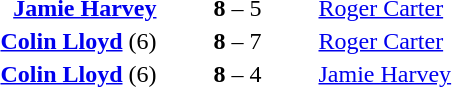<table style="text-align:center">
<tr>
<th width=200></th>
<th width=100></th>
<th width=200></th>
</tr>
<tr>
<td align=right><strong><a href='#'>Jamie Harvey</a></strong> </td>
<td><strong>8</strong> – 5</td>
<td align=left> <a href='#'>Roger Carter</a></td>
</tr>
<tr>
<td align=right><strong><a href='#'>Colin Lloyd</a></strong> (6) </td>
<td><strong>8</strong> – 7</td>
<td align=left> <a href='#'>Roger Carter</a></td>
</tr>
<tr>
<td align=right><strong><a href='#'>Colin Lloyd</a></strong> (6) </td>
<td><strong>8</strong> – 4</td>
<td align=left> <a href='#'>Jamie Harvey</a></td>
</tr>
</table>
